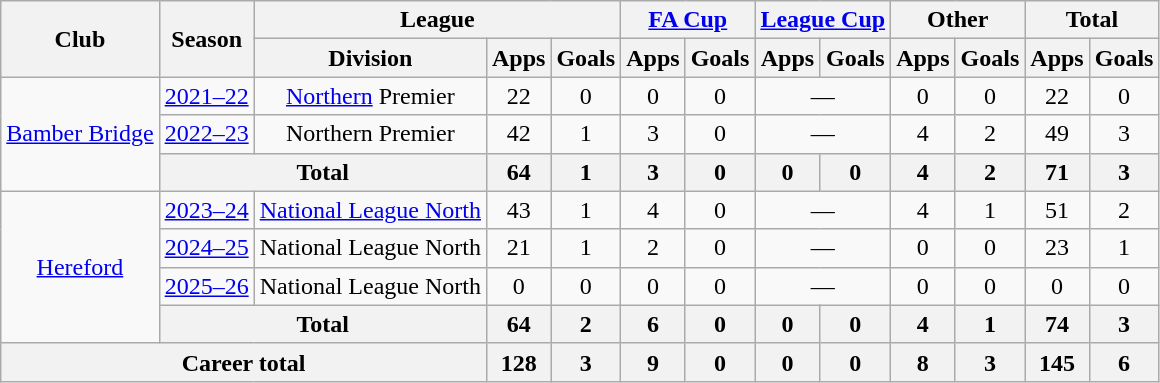<table class="wikitable" style="text-align: center;">
<tr>
<th rowspan="2">Club</th>
<th rowspan="2">Season</th>
<th colspan="3">League</th>
<th colspan="2"><a href='#'>FA Cup</a></th>
<th colspan="2"><a href='#'>League Cup</a></th>
<th colspan="2">Other</th>
<th colspan="2">Total</th>
</tr>
<tr>
<th>Division</th>
<th>Apps</th>
<th>Goals</th>
<th>Apps</th>
<th>Goals</th>
<th>Apps</th>
<th>Goals</th>
<th>Apps</th>
<th>Goals</th>
<th>Apps</th>
<th>Goals</th>
</tr>
<tr>
<td rowspan="3"><a href='#'>Bamber Bridge</a></td>
<td><a href='#'>2021–22</a></td>
<td><a href='#'>Northern</a> Premier</td>
<td>22</td>
<td>0</td>
<td>0</td>
<td>0</td>
<td colspan="2">—</td>
<td>0</td>
<td>0</td>
<td>22</td>
<td>0</td>
</tr>
<tr>
<td><a href='#'>2022–23</a></td>
<td>Northern Premier</td>
<td>42</td>
<td>1</td>
<td>3</td>
<td>0</td>
<td colspan="2">—</td>
<td>4</td>
<td>2</td>
<td>49</td>
<td>3</td>
</tr>
<tr>
<th colspan="2">Total</th>
<th>64</th>
<th>1</th>
<th>3</th>
<th>0</th>
<th>0</th>
<th>0</th>
<th>4</th>
<th>2</th>
<th>71</th>
<th>3</th>
</tr>
<tr>
<td rowspan="4"><a href='#'>Hereford</a></td>
<td><a href='#'>2023–24</a></td>
<td><a href='#'>National League North</a></td>
<td>43</td>
<td>1</td>
<td>4</td>
<td>0</td>
<td colspan="2">—</td>
<td>4</td>
<td>1</td>
<td>51</td>
<td>2</td>
</tr>
<tr>
<td><a href='#'>2024–25</a></td>
<td>National League North</td>
<td>21</td>
<td>1</td>
<td>2</td>
<td>0</td>
<td colspan="2">—</td>
<td>0</td>
<td>0</td>
<td>23</td>
<td>1</td>
</tr>
<tr>
<td><a href='#'>2025–26</a></td>
<td>National League North</td>
<td>0</td>
<td>0</td>
<td>0</td>
<td>0</td>
<td colspan="2">—</td>
<td>0</td>
<td>0</td>
<td>0</td>
<td>0</td>
</tr>
<tr>
<th colspan="2">Total</th>
<th>64</th>
<th>2</th>
<th>6</th>
<th>0</th>
<th>0</th>
<th>0</th>
<th>4</th>
<th>1</th>
<th>74</th>
<th>3</th>
</tr>
<tr>
<th colspan="3">Career total</th>
<th>128</th>
<th>3</th>
<th>9</th>
<th>0</th>
<th>0</th>
<th>0</th>
<th>8</th>
<th>3</th>
<th>145</th>
<th>6</th>
</tr>
</table>
